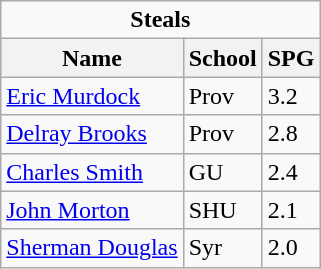<table class="wikitable">
<tr>
<td colspan=3 style="text-align:center;"><strong>Steals</strong></td>
</tr>
<tr>
<th>Name</th>
<th>School</th>
<th>SPG</th>
</tr>
<tr>
<td><a href='#'>Eric Murdock</a></td>
<td>Prov</td>
<td>3.2</td>
</tr>
<tr>
<td><a href='#'>Delray Brooks</a></td>
<td>Prov</td>
<td>2.8</td>
</tr>
<tr>
<td><a href='#'>Charles Smith</a></td>
<td>GU</td>
<td>2.4</td>
</tr>
<tr>
<td><a href='#'>John Morton</a></td>
<td>SHU</td>
<td>2.1</td>
</tr>
<tr>
<td><a href='#'>Sherman Douglas</a></td>
<td>Syr</td>
<td>2.0</td>
</tr>
</table>
